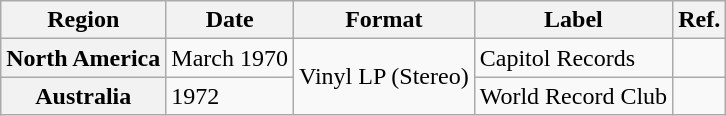<table class="wikitable plainrowheaders">
<tr>
<th scope="col">Region</th>
<th scope="col">Date</th>
<th scope="col">Format</th>
<th scope="col">Label</th>
<th scope="col">Ref.</th>
</tr>
<tr>
<th scope="row">North America</th>
<td>March 1970</td>
<td rowspan="2">Vinyl LP (Stereo)</td>
<td>Capitol Records</td>
<td></td>
</tr>
<tr>
<th scope="row">Australia</th>
<td>1972</td>
<td>World Record Club</td>
<td></td>
</tr>
</table>
